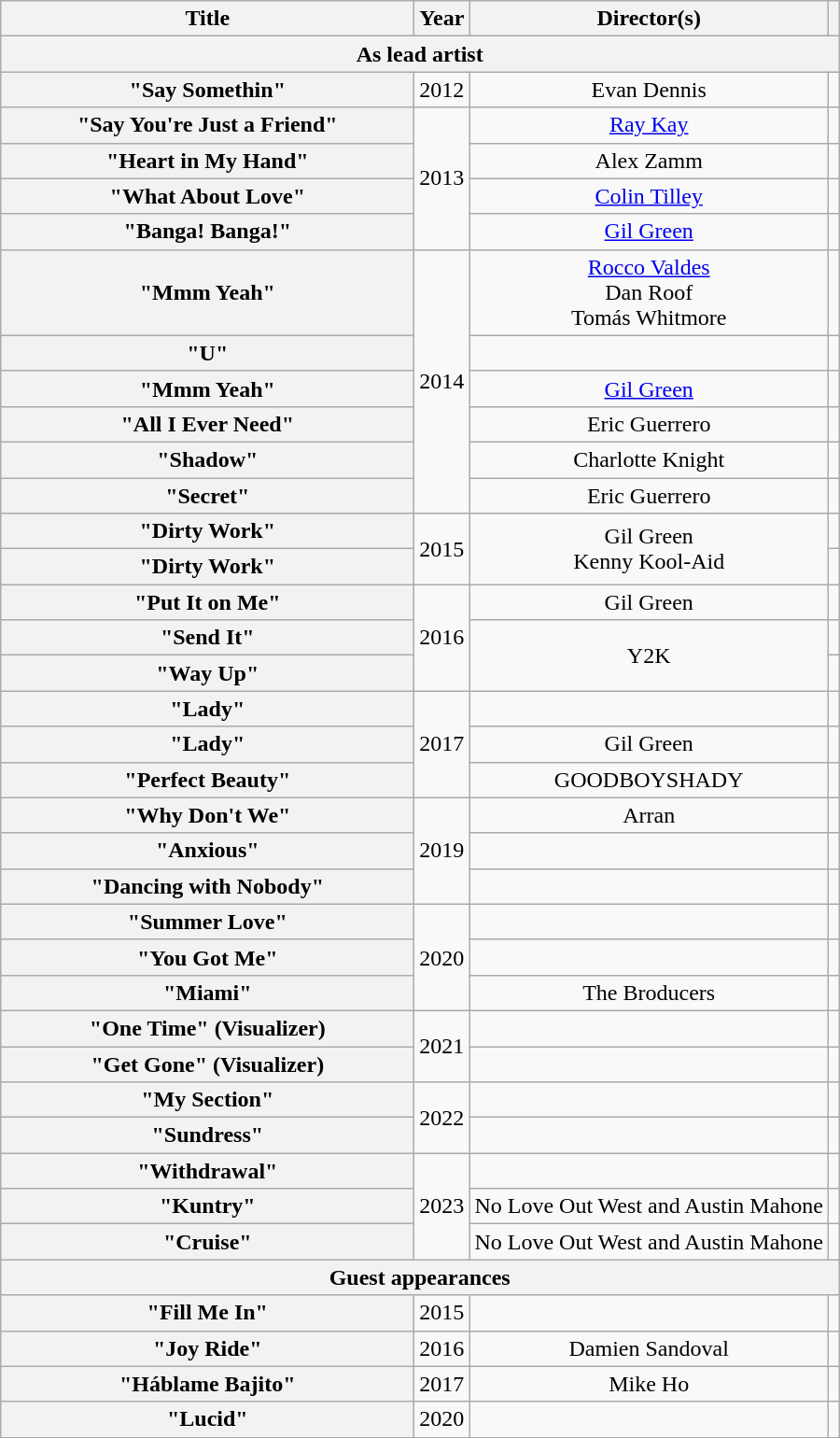<table class="wikitable plainrowheaders" style="text-align:center;">
<tr>
<th scope="col" style="width:18em;">Title</th>
<th scope="col">Year</th>
<th scope="col">Director(s)</th>
<th scope="col"></th>
</tr>
<tr>
<th scope="col" colspan="4">As lead artist</th>
</tr>
<tr>
<th scope="row">"Say Somethin"</th>
<td>2012</td>
<td>Evan Dennis</td>
<td></td>
</tr>
<tr>
<th scope="row">"Say You're Just a Friend"<br></th>
<td rowspan="4">2013</td>
<td><a href='#'>Ray Kay</a></td>
<td></td>
</tr>
<tr>
<th scope="row">"Heart in My Hand"</th>
<td>Alex Zamm</td>
<td></td>
</tr>
<tr>
<th scope="row">"What About Love"</th>
<td><a href='#'>Colin Tilley</a></td>
<td></td>
</tr>
<tr>
<th scope="row">"Banga! Banga!"</th>
<td><a href='#'>Gil Green</a></td>
<td></td>
</tr>
<tr>
<th scope="row">"Mmm Yeah" <br></th>
<td rowspan="6">2014</td>
<td><a href='#'>Rocco Valdes</a><br>Dan Roof<br>Tomás Whitmore</td>
<td></td>
</tr>
<tr>
<th scope="row">"U"</th>
<td></td>
<td></td>
</tr>
<tr>
<th scope="row">"Mmm Yeah" </th>
<td><a href='#'>Gil Green</a></td>
<td></td>
</tr>
<tr>
<th scope="row">"All I Ever Need"</th>
<td>Eric Guerrero</td>
<td></td>
</tr>
<tr>
<th scope="row">"Shadow"</th>
<td>Charlotte Knight</td>
<td></td>
</tr>
<tr>
<th scope="row">"Secret"</th>
<td>Eric Guerrero</td>
<td></td>
</tr>
<tr>
<th scope="row">"Dirty Work"</th>
<td rowspan="2">2015</td>
<td rowspan="2">Gil Green<br>Kenny Kool-Aid</td>
<td></td>
</tr>
<tr>
<th scope="row">"Dirty Work" </th>
<td></td>
</tr>
<tr>
<th scope="row">"Put It on Me"<br></th>
<td rowspan="3">2016</td>
<td>Gil Green</td>
<td></td>
</tr>
<tr>
<th scope="row">"Send It" <br></th>
<td rowspan="2">Y2K</td>
<td></td>
</tr>
<tr>
<th scope="row">"Way Up" </th>
<td></td>
</tr>
<tr>
<th scope="row">"Lady" <br></th>
<td rowspan="3">2017</td>
<td></td>
<td></td>
</tr>
<tr>
<th scope="row">"Lady"<br></th>
<td>Gil Green</td>
<td></td>
</tr>
<tr>
<th scope="row">"Perfect Beauty"<br></th>
<td>GOODBOYSHADY</td>
<td></td>
</tr>
<tr>
<th scope="row">"Why Don't We"</th>
<td rowspan="3">2019</td>
<td>Arran</td>
<td></td>
</tr>
<tr>
<th scope="row">"Anxious"</th>
<td></td>
<td></td>
</tr>
<tr>
<th scope="row">"Dancing with Nobody"</th>
<td></td>
<td></td>
</tr>
<tr>
<th scope="row">"Summer Love"</th>
<td rowspan="3">2020</td>
<td></td>
<td></td>
</tr>
<tr>
<th scope="row">"You Got Me"<br></th>
<td></td>
<td></td>
</tr>
<tr>
<th scope="row">"Miami"<br></th>
<td>The Broducers</td>
<td></td>
</tr>
<tr>
<th scope="row">"One Time" (Visualizer)</th>
<td rowspan="2">2021</td>
<td></td>
<td></td>
</tr>
<tr>
<th scope="row">"Get Gone" (Visualizer)</th>
<td></td>
<td></td>
</tr>
<tr>
<th scope="row">"My Section"<br></th>
<td rowspan="2">2022</td>
<td></td>
<td></td>
</tr>
<tr>
<th scope="row">"Sundress"</th>
<td></td>
<td></td>
</tr>
<tr>
<th scope="row">"Withdrawal"</th>
<td rowspan="3">2023</td>
<td></td>
<td></td>
</tr>
<tr>
<th scope="row">"Kuntry"</th>
<td>No Love Out West and Austin Mahone</td>
<td></td>
</tr>
<tr>
<th scope="row">"Cruise"</th>
<td>No Love Out West and Austin Mahone</td>
<td></td>
</tr>
<tr>
<th scope="col" colspan="4">Guest appearances</th>
</tr>
<tr>
<th scope="row">"Fill Me In"<br></th>
<td>2015</td>
<td></td>
<td></td>
</tr>
<tr>
<th scope="row">"Joy Ride"<br></th>
<td>2016</td>
<td>Damien Sandoval</td>
<td></td>
</tr>
<tr>
<th scope="row">"Háblame Bajito"<br></th>
<td>2017</td>
<td>Mike Ho</td>
<td></td>
</tr>
<tr>
<th scope="row">"Lucid"<br></th>
<td>2020</td>
<td></td>
<td></td>
</tr>
</table>
